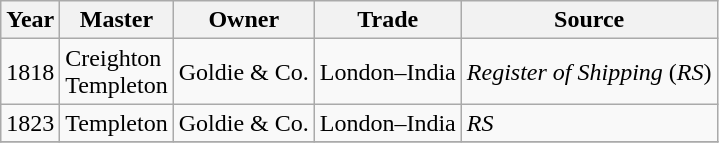<table class=" wikitable">
<tr>
<th>Year</th>
<th>Master</th>
<th>Owner</th>
<th>Trade</th>
<th>Source</th>
</tr>
<tr>
<td>1818</td>
<td>Creighton<br>Templeton</td>
<td>Goldie & Co.</td>
<td>London–India</td>
<td><em>Register of Shipping</em> (<em>RS</em>)</td>
</tr>
<tr>
<td>1823</td>
<td>Templeton</td>
<td>Goldie & Co.</td>
<td>London–India</td>
<td><em>RS</em></td>
</tr>
<tr>
</tr>
</table>
